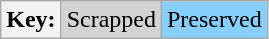<table class="wikitable">
<tr>
<th>Key:</th>
<td bgcolor=lightgrey >Scrapped</td>
<td bgcolor=lightskyblue >Preserved</td>
</tr>
</table>
